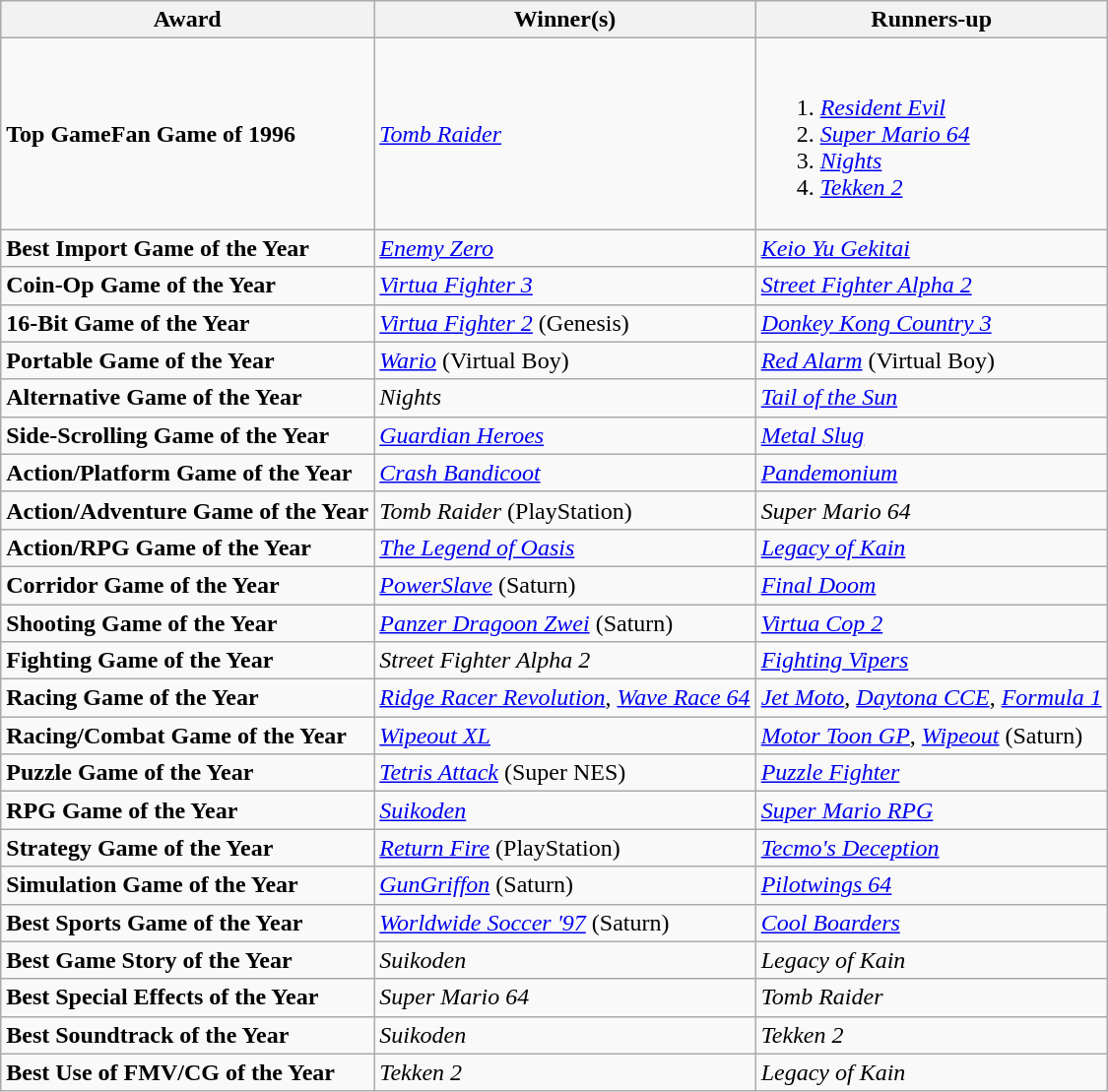<table class="wikitable collapsible collapsed">
<tr>
<th>Award</th>
<th>Winner(s)</th>
<th>Runners-up</th>
</tr>
<tr>
<td><strong>Top GameFan Game of 1996</strong></td>
<td><em><a href='#'>Tomb Raider</a></em></td>
<td><br><ol><li><em><a href='#'>Resident Evil</a></em></li><li><em><a href='#'>Super Mario 64</a></em></li><li><em><a href='#'>Nights</a></em></li><li><em><a href='#'>Tekken 2</a></em></li></ol></td>
</tr>
<tr>
<td><strong>Best Import Game of the Year</strong></td>
<td><em><a href='#'>Enemy Zero</a></em></td>
<td><em><a href='#'>Keio Yu Gekitai</a></em></td>
</tr>
<tr>
<td><strong>Coin-Op Game of the Year</strong></td>
<td><em><a href='#'>Virtua Fighter 3</a></em></td>
<td><em><a href='#'>Street Fighter Alpha 2</a></em></td>
</tr>
<tr>
<td><strong>16-Bit Game of the Year</strong></td>
<td><em><a href='#'>Virtua Fighter 2</a></em> (Genesis)</td>
<td><em><a href='#'>Donkey Kong Country 3</a></em></td>
</tr>
<tr>
<td><strong>Portable Game of the Year</strong></td>
<td><em><a href='#'>Wario</a></em> (Virtual Boy)</td>
<td><em><a href='#'>Red Alarm</a></em> (Virtual Boy)</td>
</tr>
<tr>
<td><strong>Alternative Game of the Year</strong></td>
<td><em>Nights</em></td>
<td><em><a href='#'>Tail of the Sun</a></em></td>
</tr>
<tr>
<td><strong>Side-Scrolling Game of the Year</strong></td>
<td><em><a href='#'>Guardian Heroes</a></em></td>
<td><em><a href='#'>Metal Slug</a></em></td>
</tr>
<tr>
<td><strong>Action/Platform Game of the Year</strong></td>
<td><em><a href='#'>Crash Bandicoot</a></em></td>
<td><em><a href='#'>Pandemonium</a></em></td>
</tr>
<tr>
<td><strong>Action/Adventure Game of the Year</strong></td>
<td><em>Tomb Raider</em> (PlayStation)</td>
<td><em>Super Mario 64</em></td>
</tr>
<tr>
<td><strong>Action/RPG Game of the Year</strong></td>
<td><em><a href='#'>The Legend of Oasis</a></em></td>
<td><em><a href='#'>Legacy of Kain</a></em></td>
</tr>
<tr>
<td><strong>Corridor Game of the Year</strong></td>
<td><em><a href='#'>PowerSlave</a></em> (Saturn)</td>
<td><em><a href='#'>Final Doom</a></em></td>
</tr>
<tr>
<td><strong>Shooting Game of the Year</strong></td>
<td><em><a href='#'>Panzer Dragoon Zwei</a></em> (Saturn)</td>
<td><em><a href='#'>Virtua Cop 2</a></em></td>
</tr>
<tr>
<td><strong>Fighting Game of the Year</strong></td>
<td><em>Street Fighter Alpha 2</em></td>
<td><em><a href='#'>Fighting Vipers</a></em></td>
</tr>
<tr>
<td><strong>Racing Game of the Year</strong></td>
<td><em><a href='#'>Ridge Racer Revolution</a></em>,  <em><a href='#'>Wave Race 64</a></em></td>
<td><em><a href='#'>Jet Moto</a></em>, <em><a href='#'>Daytona CCE</a></em>, <em><a href='#'>Formula 1</a></em></td>
</tr>
<tr>
<td><strong>Racing/Combat Game of the Year</strong></td>
<td><em><a href='#'>Wipeout XL</a></em></td>
<td><em><a href='#'>Motor Toon GP</a></em>, <em><a href='#'>Wipeout</a></em> (Saturn)</td>
</tr>
<tr>
<td><strong>Puzzle Game of the Year</strong></td>
<td><em><a href='#'>Tetris Attack</a></em> (Super NES)</td>
<td><em><a href='#'>Puzzle Fighter</a></em></td>
</tr>
<tr>
<td><strong>RPG Game of the Year</strong></td>
<td><em><a href='#'>Suikoden</a></em></td>
<td><em><a href='#'>Super Mario RPG</a></em></td>
</tr>
<tr>
<td><strong>Strategy Game of the Year</strong></td>
<td><em><a href='#'>Return Fire</a></em> (PlayStation)</td>
<td><em><a href='#'>Tecmo's Deception</a></em></td>
</tr>
<tr>
<td><strong>Simulation Game of the Year</strong></td>
<td><em><a href='#'>GunGriffon</a></em> (Saturn)</td>
<td><em><a href='#'>Pilotwings 64</a></em></td>
</tr>
<tr>
<td><strong>Best Sports Game of the Year</strong></td>
<td><em><a href='#'>Worldwide Soccer '97</a></em> (Saturn)</td>
<td><em><a href='#'>Cool Boarders</a></em></td>
</tr>
<tr>
<td><strong>Best Game Story of the Year</strong></td>
<td><em>Suikoden</em></td>
<td><em>Legacy of Kain</em></td>
</tr>
<tr>
<td><strong>Best Special Effects of the Year</strong></td>
<td><em>Super Mario 64</em></td>
<td><em>Tomb Raider</em></td>
</tr>
<tr>
<td><strong>Best Soundtrack of the Year</strong></td>
<td><em>Suikoden</em></td>
<td><em>Tekken 2</em></td>
</tr>
<tr>
<td><strong>Best Use of FMV/CG of the Year</strong></td>
<td><em>Tekken 2</em></td>
<td><em>Legacy of Kain</em></td>
</tr>
</table>
